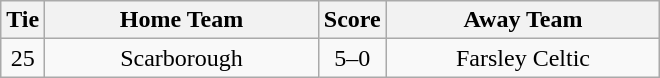<table class="wikitable" style="text-align:center;">
<tr>
<th width=20>Tie</th>
<th width=175>Home Team</th>
<th width=20>Score</th>
<th width=175>Away Team</th>
</tr>
<tr>
<td>25</td>
<td>Scarborough</td>
<td>5–0</td>
<td>Farsley Celtic</td>
</tr>
</table>
